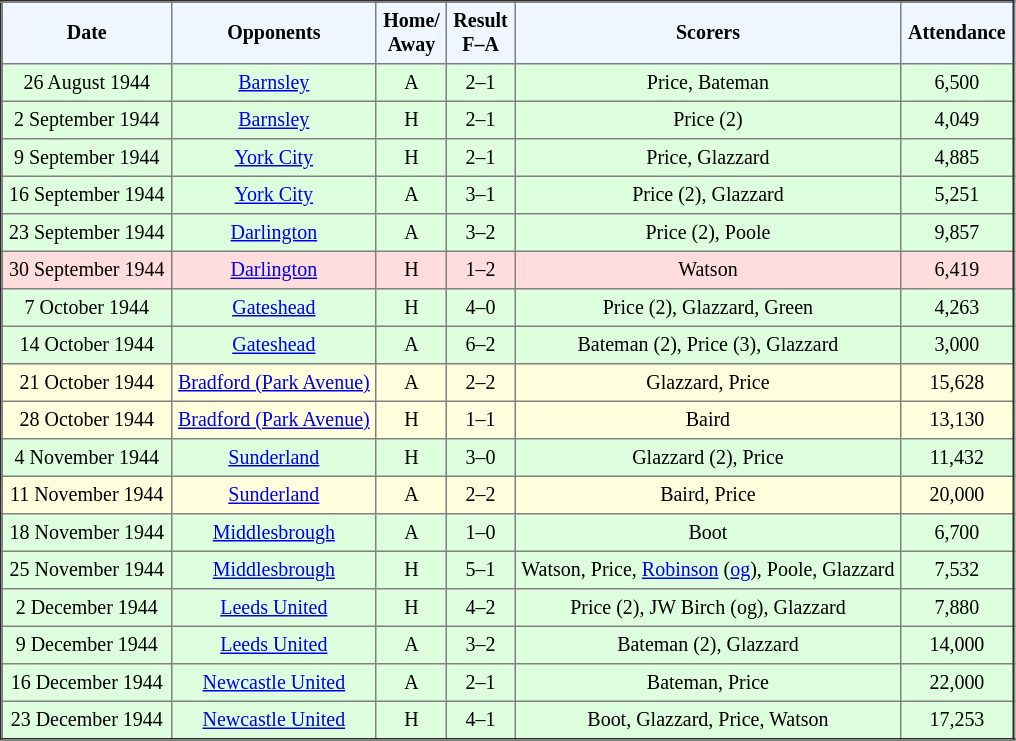<table border="2" cellpadding="4" style="border-collapse:collapse; text-align:center; font-size:smaller;">
<tr style="background:#f0f6ff;">
<th><strong>Date</strong></th>
<th><strong>Opponents</strong></th>
<th><strong>Home/<br>Away</strong></th>
<th><strong>Result<br>F–A</strong></th>
<th><strong>Scorers</strong></th>
<th><strong>Attendance</strong></th>
</tr>
<tr bgcolor="#ddffdd">
<td>26 August 1944</td>
<td><a href='#'>Barnsley</a></td>
<td>A</td>
<td>2–1</td>
<td>Price, Bateman</td>
<td>6,500</td>
</tr>
<tr bgcolor="#ddffdd">
<td>2 September 1944</td>
<td><a href='#'>Barnsley</a></td>
<td>H</td>
<td>2–1</td>
<td>Price (2)</td>
<td>4,049</td>
</tr>
<tr bgcolor="#ddffdd">
<td>9 September 1944</td>
<td><a href='#'>York City</a></td>
<td>H</td>
<td>2–1</td>
<td>Price, Glazzard</td>
<td>4,885</td>
</tr>
<tr bgcolor="#ddffdd">
<td>16 September 1944</td>
<td><a href='#'>York City</a></td>
<td>A</td>
<td>3–1</td>
<td>Price (2), Glazzard</td>
<td>5,251</td>
</tr>
<tr bgcolor="#ddffdd">
<td>23 September 1944</td>
<td><a href='#'>Darlington</a></td>
<td>A</td>
<td>3–2</td>
<td>Price (2), Poole</td>
<td>9,857</td>
</tr>
<tr bgcolor="#ffdddd">
<td>30 September 1944</td>
<td><a href='#'>Darlington</a></td>
<td>H</td>
<td>1–2</td>
<td>Watson</td>
<td>6,419</td>
</tr>
<tr bgcolor="#ddffdd">
<td>7 October 1944</td>
<td><a href='#'>Gateshead</a></td>
<td>H</td>
<td>4–0</td>
<td>Price (2), Glazzard, Green</td>
<td>4,263</td>
</tr>
<tr bgcolor="#ddffdd">
<td>14 October 1944</td>
<td><a href='#'>Gateshead</a></td>
<td>A</td>
<td>6–2</td>
<td>Bateman (2), Price (3), Glazzard</td>
<td>3,000</td>
</tr>
<tr bgcolor="#ffffdd">
<td>21 October 1944</td>
<td><a href='#'>Bradford (Park Avenue)</a></td>
<td>A</td>
<td>2–2</td>
<td>Glazzard, Price</td>
<td>15,628</td>
</tr>
<tr bgcolor="#ffffdd">
<td>28 October 1944</td>
<td><a href='#'>Bradford (Park Avenue)</a></td>
<td>H</td>
<td>1–1</td>
<td>Baird</td>
<td>13,130</td>
</tr>
<tr bgcolor="#ddffdd">
<td>4 November 1944</td>
<td><a href='#'>Sunderland</a></td>
<td>H</td>
<td>3–0</td>
<td>Glazzard (2), Price</td>
<td>11,432</td>
</tr>
<tr bgcolor="#ffffdd">
<td>11 November 1944</td>
<td><a href='#'>Sunderland</a></td>
<td>A</td>
<td>2–2</td>
<td>Baird, Price</td>
<td>20,000</td>
</tr>
<tr bgcolor="#ddffdd">
<td>18 November 1944</td>
<td><a href='#'>Middlesbrough</a></td>
<td>A</td>
<td>1–0</td>
<td>Boot</td>
<td>6,700</td>
</tr>
<tr bgcolor="#ddffdd">
<td>25 November 1944</td>
<td><a href='#'>Middlesbrough</a></td>
<td>H</td>
<td>5–1</td>
<td>Watson, Price, <a href='#'>Robinson</a> (<a href='#'>og</a>), Poole, Glazzard</td>
<td>7,532</td>
</tr>
<tr bgcolor="#ddffdd">
<td>2 December 1944</td>
<td><a href='#'>Leeds United</a></td>
<td>H</td>
<td>4–2</td>
<td>Price (2), JW Birch (og), Glazzard</td>
<td>7,880</td>
</tr>
<tr bgcolor="#ddffdd">
<td>9 December 1944</td>
<td><a href='#'>Leeds United</a></td>
<td>A</td>
<td>3–2</td>
<td>Bateman (2), Glazzard</td>
<td>14,000</td>
</tr>
<tr bgcolor="#ddffdd">
<td>16 December 1944</td>
<td><a href='#'>Newcastle United</a></td>
<td>A</td>
<td>2–1</td>
<td>Bateman, Price</td>
<td>22,000</td>
</tr>
<tr bgcolor="#ddffdd">
<td>23 December 1944</td>
<td><a href='#'>Newcastle United</a></td>
<td>H</td>
<td>4–1</td>
<td>Boot, Glazzard, Price, Watson</td>
<td>17,253</td>
</tr>
</table>
